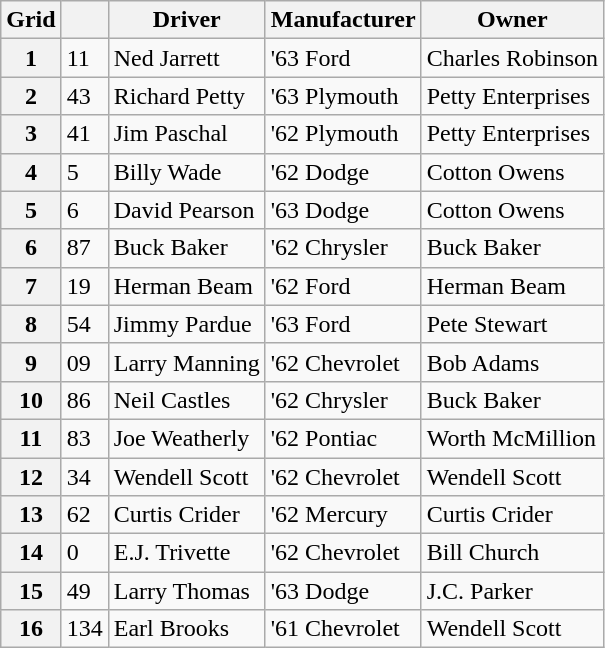<table class="wikitable">
<tr>
<th>Grid</th>
<th></th>
<th>Driver</th>
<th>Manufacturer</th>
<th>Owner</th>
</tr>
<tr>
<th>1</th>
<td>11</td>
<td>Ned Jarrett</td>
<td>'63 Ford</td>
<td>Charles Robinson</td>
</tr>
<tr>
<th>2</th>
<td>43</td>
<td>Richard Petty</td>
<td>'63 Plymouth</td>
<td>Petty Enterprises</td>
</tr>
<tr>
<th>3</th>
<td>41</td>
<td>Jim Paschal</td>
<td>'62 Plymouth</td>
<td>Petty Enterprises</td>
</tr>
<tr>
<th>4</th>
<td>5</td>
<td>Billy Wade</td>
<td>'62 Dodge</td>
<td>Cotton Owens</td>
</tr>
<tr>
<th>5</th>
<td>6</td>
<td>David Pearson</td>
<td>'63 Dodge</td>
<td>Cotton Owens</td>
</tr>
<tr>
<th>6</th>
<td>87</td>
<td>Buck Baker</td>
<td>'62 Chrysler</td>
<td>Buck Baker</td>
</tr>
<tr>
<th>7</th>
<td>19</td>
<td>Herman Beam</td>
<td>'62 Ford</td>
<td>Herman Beam</td>
</tr>
<tr>
<th>8</th>
<td>54</td>
<td>Jimmy Pardue</td>
<td>'63 Ford</td>
<td>Pete Stewart</td>
</tr>
<tr>
<th>9</th>
<td>09</td>
<td>Larry Manning</td>
<td>'62 Chevrolet</td>
<td>Bob Adams</td>
</tr>
<tr>
<th>10</th>
<td>86</td>
<td>Neil Castles</td>
<td>'62 Chrysler</td>
<td>Buck Baker</td>
</tr>
<tr>
<th>11</th>
<td>83</td>
<td>Joe Weatherly</td>
<td>'62 Pontiac</td>
<td>Worth McMillion</td>
</tr>
<tr>
<th>12</th>
<td>34</td>
<td>Wendell Scott</td>
<td>'62 Chevrolet</td>
<td>Wendell Scott</td>
</tr>
<tr>
<th>13</th>
<td>62</td>
<td>Curtis Crider</td>
<td>'62 Mercury</td>
<td>Curtis Crider</td>
</tr>
<tr>
<th>14</th>
<td>0</td>
<td>E.J. Trivette</td>
<td>'62 Chevrolet</td>
<td>Bill Church</td>
</tr>
<tr>
<th>15</th>
<td>49</td>
<td>Larry Thomas</td>
<td>'63 Dodge</td>
<td>J.C. Parker</td>
</tr>
<tr>
<th>16</th>
<td>134</td>
<td>Earl Brooks</td>
<td>'61 Chevrolet</td>
<td>Wendell Scott</td>
</tr>
</table>
